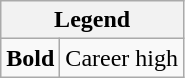<table class="wikitable mw-collapsible mw-collapsed">
<tr>
<th colspan="2">Legend</th>
</tr>
<tr>
<td><strong>Bold</strong></td>
<td>Career high</td>
</tr>
</table>
